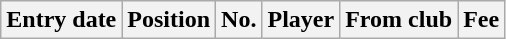<table class="wikitable sortable">
<tr>
<th>Entry date</th>
<th>Position</th>
<th>No.</th>
<th>Player</th>
<th>From club</th>
<th>Fee</th>
</tr>
</table>
